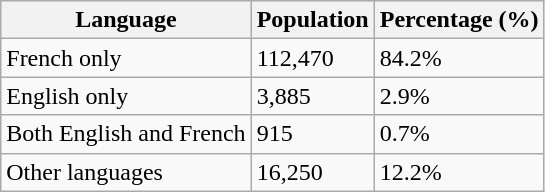<table class="wikitable">
<tr>
<th>Language</th>
<th>Population</th>
<th>Percentage (%)</th>
</tr>
<tr>
<td>French only</td>
<td>112,470</td>
<td>84.2%</td>
</tr>
<tr>
<td>English only</td>
<td>3,885</td>
<td>2.9%</td>
</tr>
<tr>
<td>Both English and French</td>
<td>915</td>
<td>0.7%</td>
</tr>
<tr>
<td>Other languages</td>
<td>16,250</td>
<td>12.2%</td>
</tr>
</table>
